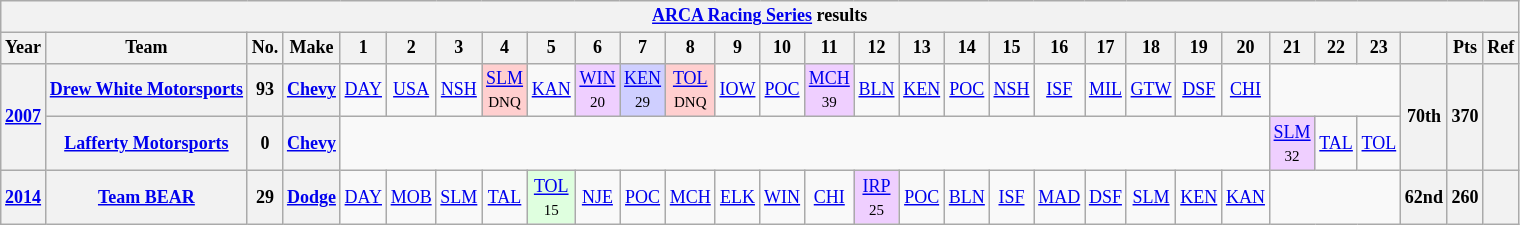<table class="wikitable" style="text-align:center; font-size:75%">
<tr>
<th colspan=45><a href='#'>ARCA Racing Series</a> results</th>
</tr>
<tr>
<th>Year</th>
<th>Team</th>
<th>No.</th>
<th>Make</th>
<th>1</th>
<th>2</th>
<th>3</th>
<th>4</th>
<th>5</th>
<th>6</th>
<th>7</th>
<th>8</th>
<th>9</th>
<th>10</th>
<th>11</th>
<th>12</th>
<th>13</th>
<th>14</th>
<th>15</th>
<th>16</th>
<th>17</th>
<th>18</th>
<th>19</th>
<th>20</th>
<th>21</th>
<th>22</th>
<th>23</th>
<th></th>
<th>Pts</th>
<th>Ref</th>
</tr>
<tr>
<th rowspan=2><a href='#'>2007</a></th>
<th><a href='#'>Drew White Motorsports</a></th>
<th>93</th>
<th><a href='#'>Chevy</a></th>
<td><a href='#'>DAY</a></td>
<td><a href='#'>USA</a></td>
<td><a href='#'>NSH</a></td>
<td style="background:#FFCFCF;"><a href='#'>SLM</a><br><small>DNQ</small></td>
<td><a href='#'>KAN</a></td>
<td style="background:#EFCFFF;"><a href='#'>WIN</a><br><small>20</small></td>
<td style="background:#CFCFFF;"><a href='#'>KEN</a><br><small>29</small></td>
<td style="background:#FFCFCF;"><a href='#'>TOL</a><br><small>DNQ</small></td>
<td><a href='#'>IOW</a></td>
<td><a href='#'>POC</a></td>
<td style="background:#EFCFFF;"><a href='#'>MCH</a><br><small>39</small></td>
<td><a href='#'>BLN</a></td>
<td><a href='#'>KEN</a></td>
<td><a href='#'>POC</a></td>
<td><a href='#'>NSH</a></td>
<td><a href='#'>ISF</a></td>
<td><a href='#'>MIL</a></td>
<td><a href='#'>GTW</a></td>
<td><a href='#'>DSF</a></td>
<td><a href='#'>CHI</a></td>
<td colspan=3></td>
<th rowspan=2>70th</th>
<th rowspan=2>370</th>
<th rowspan=2></th>
</tr>
<tr>
<th><a href='#'>Lafferty Motorsports</a></th>
<th>0</th>
<th><a href='#'>Chevy</a></th>
<td colspan=20></td>
<td style="background:#EFCFFF;"><a href='#'>SLM</a><br><small>32</small></td>
<td><a href='#'>TAL</a></td>
<td><a href='#'>TOL</a></td>
</tr>
<tr>
<th><a href='#'>2014</a></th>
<th><a href='#'>Team BEAR</a></th>
<th>29</th>
<th><a href='#'>Dodge</a></th>
<td><a href='#'>DAY</a></td>
<td><a href='#'>MOB</a></td>
<td><a href='#'>SLM</a></td>
<td><a href='#'>TAL</a></td>
<td style="background:#DFFFDF;"><a href='#'>TOL</a><br><small>15</small></td>
<td><a href='#'>NJE</a></td>
<td><a href='#'>POC</a></td>
<td><a href='#'>MCH</a></td>
<td><a href='#'>ELK</a></td>
<td><a href='#'>WIN</a></td>
<td><a href='#'>CHI</a></td>
<td style="background:#EFCFFF;"><a href='#'>IRP</a><br><small>25</small></td>
<td><a href='#'>POC</a></td>
<td><a href='#'>BLN</a></td>
<td><a href='#'>ISF</a></td>
<td><a href='#'>MAD</a></td>
<td><a href='#'>DSF</a></td>
<td><a href='#'>SLM</a></td>
<td><a href='#'>KEN</a></td>
<td><a href='#'>KAN</a></td>
<td colspan=3></td>
<th>62nd</th>
<th>260</th>
<th></th>
</tr>
</table>
